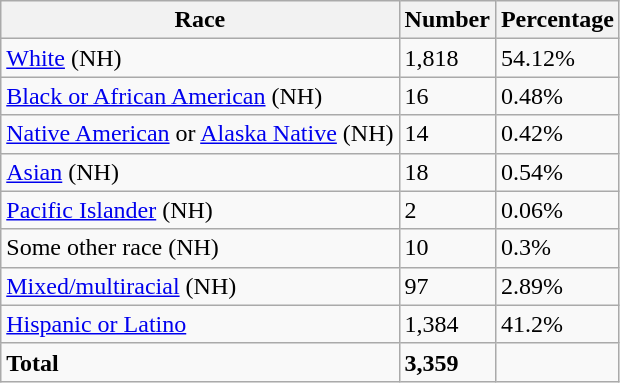<table class="wikitable">
<tr>
<th>Race</th>
<th>Number</th>
<th>Percentage</th>
</tr>
<tr>
<td><a href='#'>White</a> (NH)</td>
<td>1,818</td>
<td>54.12%</td>
</tr>
<tr>
<td><a href='#'>Black or African American</a> (NH)</td>
<td>16</td>
<td>0.48%</td>
</tr>
<tr>
<td><a href='#'>Native American</a> or <a href='#'>Alaska Native</a> (NH)</td>
<td>14</td>
<td>0.42%</td>
</tr>
<tr>
<td><a href='#'>Asian</a> (NH)</td>
<td>18</td>
<td>0.54%</td>
</tr>
<tr>
<td><a href='#'>Pacific Islander</a> (NH)</td>
<td>2</td>
<td>0.06%</td>
</tr>
<tr>
<td>Some other race (NH)</td>
<td>10</td>
<td>0.3%</td>
</tr>
<tr>
<td><a href='#'>Mixed/multiracial</a> (NH)</td>
<td>97</td>
<td>2.89%</td>
</tr>
<tr>
<td><a href='#'>Hispanic or Latino</a></td>
<td>1,384</td>
<td>41.2%</td>
</tr>
<tr>
<td><strong>Total</strong></td>
<td><strong>3,359</strong></td>
<td></td>
</tr>
</table>
